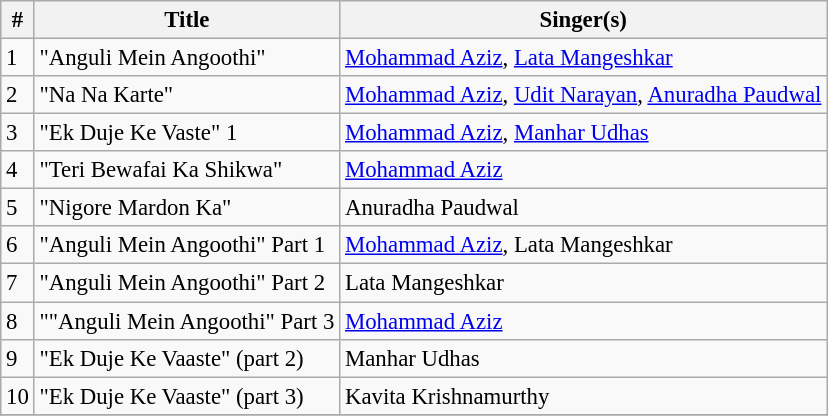<table class="wikitable" style="font-size:95%;">
<tr>
<th>#</th>
<th>Title</th>
<th>Singer(s)</th>
</tr>
<tr>
<td>1</td>
<td>"Anguli Mein Angoothi"</td>
<td><a href='#'>Mohammad Aziz</a>, <a href='#'>Lata Mangeshkar</a></td>
</tr>
<tr>
<td>2</td>
<td>"Na Na Karte"</td>
<td><a href='#'>Mohammad Aziz</a>, <a href='#'>Udit Narayan</a>, <a href='#'>Anuradha Paudwal</a></td>
</tr>
<tr>
<td>3</td>
<td>"Ek Duje Ke Vaste" 1</td>
<td><a href='#'>Mohammad Aziz</a>, <a href='#'>Manhar Udhas</a></td>
</tr>
<tr>
<td>4</td>
<td>"Teri Bewafai Ka Shikwa"</td>
<td><a href='#'>Mohammad Aziz</a></td>
</tr>
<tr>
<td>5</td>
<td>"Nigore Mardon Ka"</td>
<td>Anuradha Paudwal</td>
</tr>
<tr>
<td>6</td>
<td>"Anguli Mein Angoothi" Part 1</td>
<td><a href='#'>Mohammad Aziz</a>, Lata Mangeshkar</td>
</tr>
<tr>
<td>7</td>
<td>"Anguli Mein Angoothi" Part 2</td>
<td>Lata Mangeshkar</td>
</tr>
<tr>
<td>8</td>
<td>""Anguli Mein Angoothi" Part 3</td>
<td><a href='#'>Mohammad Aziz</a></td>
</tr>
<tr>
<td>9</td>
<td>"Ek Duje Ke Vaaste" (part 2)</td>
<td>Manhar Udhas</td>
</tr>
<tr>
<td>10</td>
<td>"Ek Duje Ke Vaaste" (part 3)</td>
<td>Kavita Krishnamurthy</td>
</tr>
<tr>
</tr>
</table>
